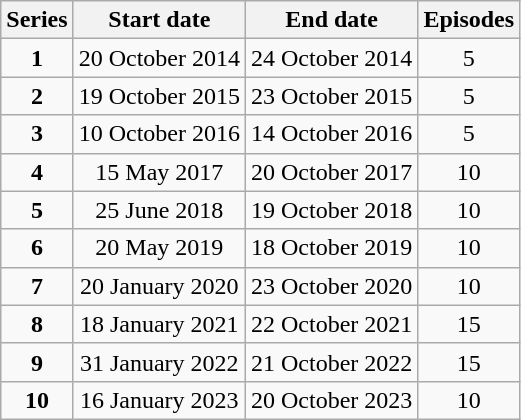<table class="wikitable" style="text-align:center;">
<tr>
<th>Series</th>
<th>Start date</th>
<th>End date</th>
<th>Episodes</th>
</tr>
<tr>
<td><strong>1</strong></td>
<td>20 October 2014</td>
<td>24 October 2014</td>
<td>5</td>
</tr>
<tr>
<td><strong>2</strong></td>
<td>19 October 2015</td>
<td>23 October 2015</td>
<td>5</td>
</tr>
<tr>
<td><strong>3</strong></td>
<td>10 October 2016</td>
<td>14 October 2016</td>
<td>5</td>
</tr>
<tr>
<td><strong>4</strong></td>
<td>15 May 2017</td>
<td>20 October 2017</td>
<td>10</td>
</tr>
<tr>
<td><strong>5</strong></td>
<td>25 June 2018</td>
<td>19 October 2018</td>
<td>10</td>
</tr>
<tr>
<td><strong>6</strong></td>
<td>20 May 2019</td>
<td>18 October 2019</td>
<td>10</td>
</tr>
<tr>
<td><strong>7</strong></td>
<td>20 January 2020</td>
<td>23 October 2020</td>
<td>10</td>
</tr>
<tr>
<td><strong>8</strong></td>
<td>18 January 2021</td>
<td>22 October 2021</td>
<td>15</td>
</tr>
<tr>
<td><strong>9</strong></td>
<td>31 January 2022</td>
<td>21 October 2022</td>
<td>15</td>
</tr>
<tr>
<td><strong>10</strong></td>
<td>16 January 2023</td>
<td>20 October 2023</td>
<td>10</td>
</tr>
</table>
